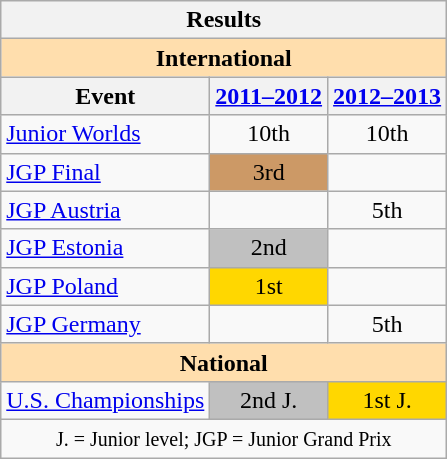<table class="wikitable" style="text-align:center">
<tr>
<th colspan="3" style="text-align:center;"><strong>Results</strong></th>
</tr>
<tr>
<th colspan="3" style="background:#ffdead; text-align:center;"><strong>International</strong></th>
</tr>
<tr>
<th>Event</th>
<th><a href='#'>2011–2012</a></th>
<th><a href='#'>2012–2013</a></th>
</tr>
<tr>
<td align=left><a href='#'>Junior Worlds</a></td>
<td>10th</td>
<td>10th</td>
</tr>
<tr>
<td align=left><a href='#'>JGP Final</a></td>
<td style="background:#c96;">3rd</td>
<td></td>
</tr>
<tr>
<td align=left><a href='#'>JGP Austria</a></td>
<td></td>
<td>5th</td>
</tr>
<tr>
<td align=left><a href='#'>JGP Estonia</a></td>
<td style="background:silver;">2nd</td>
<td></td>
</tr>
<tr>
<td align=left><a href='#'>JGP Poland</a></td>
<td style="background:gold;">1st</td>
<td></td>
</tr>
<tr>
<td align=left><a href='#'>JGP Germany</a></td>
<td></td>
<td>5th</td>
</tr>
<tr>
<th colspan="3" style="background:#ffdead; text-align:center;"><strong>National</strong></th>
</tr>
<tr>
<td align=left><a href='#'>U.S. Championships</a></td>
<td style="background:silver;">2nd J.</td>
<td style="background:gold;">1st J.</td>
</tr>
<tr>
<td colspan="3" style="text-align:center;"><small> J. = Junior level; JGP = Junior Grand Prix </small></td>
</tr>
</table>
